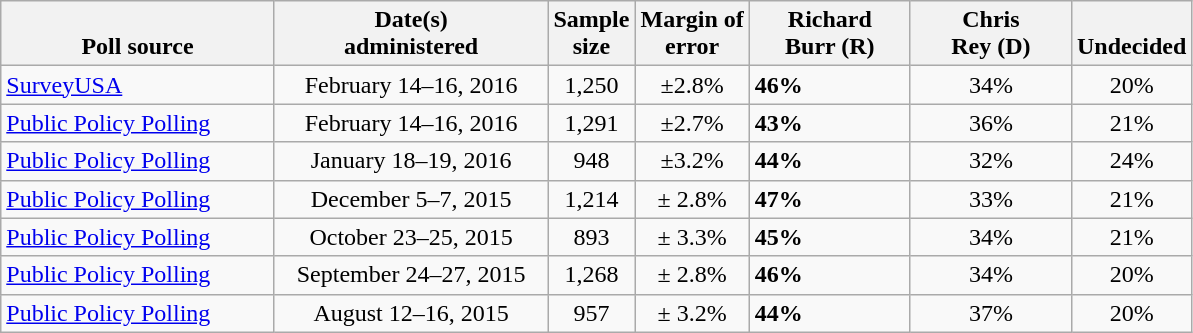<table class="wikitable">
<tr valign= bottom>
<th style="width:175px;">Poll source</th>
<th style="width:175px;">Date(s)<br>administered</th>
<th class=small>Sample<br>size</th>
<th class=small>Margin of<br>error</th>
<th style="width:100px;">Richard<br>Burr (R)</th>
<th style="width:100px;">Chris<br>Rey (D)</th>
<th>Undecided</th>
</tr>
<tr>
<td><a href='#'>SurveyUSA</a></td>
<td align=center>February 14–16, 2016</td>
<td align=center>1,250</td>
<td align=center>±2.8%</td>
<td><strong>46%</strong></td>
<td align=center>34%</td>
<td align=center>20%</td>
</tr>
<tr>
<td><a href='#'>Public Policy Polling</a></td>
<td align=center>February 14–16, 2016</td>
<td align=center>1,291</td>
<td align=center>±2.7%</td>
<td><strong>43%</strong></td>
<td align=center>36%</td>
<td align=center>21%</td>
</tr>
<tr>
<td><a href='#'>Public Policy Polling</a></td>
<td align=center>January 18–19, 2016</td>
<td align=center>948</td>
<td align=center>±3.2%</td>
<td><strong>44%</strong></td>
<td align=center>32%</td>
<td align=center>24%</td>
</tr>
<tr>
<td><a href='#'>Public Policy Polling</a></td>
<td align=center>December 5–7, 2015</td>
<td align=center>1,214</td>
<td align=center>± 2.8%</td>
<td><strong>47%</strong></td>
<td align=center>33%</td>
<td align=center>21%</td>
</tr>
<tr>
<td><a href='#'>Public Policy Polling</a></td>
<td align=center>October 23–25, 2015</td>
<td align=center>893</td>
<td align=center>± 3.3%</td>
<td><strong>45%</strong></td>
<td align=center>34%</td>
<td align=center>21%</td>
</tr>
<tr>
<td><a href='#'>Public Policy Polling</a></td>
<td align=center>September 24–27, 2015</td>
<td align=center>1,268</td>
<td align=center>± 2.8%</td>
<td><strong>46%</strong></td>
<td align=center>34%</td>
<td align=center>20%</td>
</tr>
<tr>
<td><a href='#'>Public Policy Polling</a></td>
<td align=center>August 12–16, 2015</td>
<td align=center>957</td>
<td align=center>± 3.2%</td>
<td><strong>44%</strong></td>
<td align=center>37%</td>
<td align=center>20%</td>
</tr>
</table>
